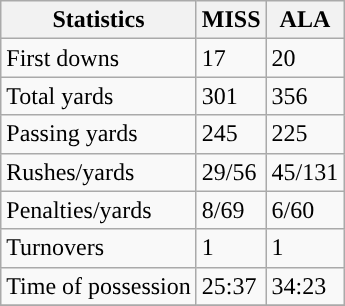<table class="wikitable" style="float: left;">
<tr>
<th>Statistics</th>
<th>MISS</th>
<th>ALA</th>
</tr>
<tr>
<td>First downs</td>
<td>17</td>
<td>20</td>
</tr>
<tr>
<td>Total yards</td>
<td>301</td>
<td>356</td>
</tr>
<tr>
<td>Passing yards</td>
<td>245</td>
<td>225</td>
</tr>
<tr>
<td>Rushes/yards</td>
<td>29/56</td>
<td>45/131</td>
</tr>
<tr>
<td>Penalties/yards</td>
<td>8/69</td>
<td>6/60</td>
</tr>
<tr>
<td>Turnovers</td>
<td>1</td>
<td>1</td>
</tr>
<tr>
<td>Time of possession</td>
<td>25:37</td>
<td>34:23</td>
</tr>
<tr>
</tr>
</table>
